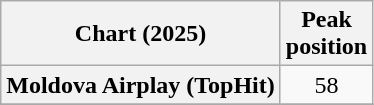<table class="wikitable plainrowheaders" style="text-align:center">
<tr>
<th scope="col">Chart (2025)</th>
<th scope="col">Peak<br>position</th>
</tr>
<tr>
<th scope="row">Moldova Airplay (TopHit)</th>
<td>58</td>
</tr>
<tr>
</tr>
</table>
